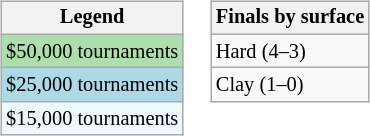<table>
<tr valign=top>
<td><br><table class=wikitable style="font-size:85%">
<tr>
<th>Legend</th>
</tr>
<tr style="background:#addfad;">
<td>$50,000 tournaments</td>
</tr>
<tr style="background:lightblue;">
<td>$25,000 tournaments</td>
</tr>
<tr style="background:#f0f8ff;">
<td>$15,000 tournaments</td>
</tr>
</table>
</td>
<td><br><table class=wikitable style="font-size:85%">
<tr>
<th>Finals by surface</th>
</tr>
<tr>
<td>Hard (4–3)</td>
</tr>
<tr>
<td>Clay (1–0)</td>
</tr>
</table>
</td>
</tr>
</table>
